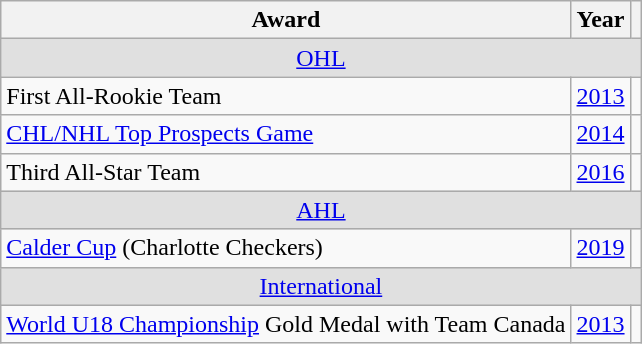<table class="wikitable">
<tr>
<th>Award</th>
<th>Year</th>
<th></th>
</tr>
<tr ALIGN="center" bgcolor="#e0e0e0">
<td colspan="3"><a href='#'>OHL</a></td>
</tr>
<tr>
<td>First All-Rookie Team</td>
<td><a href='#'>2013</a></td>
<td></td>
</tr>
<tr>
<td><a href='#'>CHL/NHL Top Prospects Game</a></td>
<td><a href='#'>2014</a></td>
<td></td>
</tr>
<tr>
<td>Third All-Star Team</td>
<td><a href='#'>2016</a></td>
<td></td>
</tr>
<tr ALIGN="center" bgcolor="#e0e0e0">
<td colspan="3"><a href='#'>AHL</a></td>
</tr>
<tr>
<td><a href='#'>Calder Cup</a> (Charlotte Checkers)</td>
<td><a href='#'>2019</a></td>
<td></td>
</tr>
<tr ALIGN="center" bgcolor="#e0e0e0">
<td colspan="3"><a href='#'>International</a></td>
</tr>
<tr>
<td><a href='#'>World U18 Championship</a> Gold Medal with Team Canada</td>
<td><a href='#'>2013</a></td>
<td></td>
</tr>
</table>
